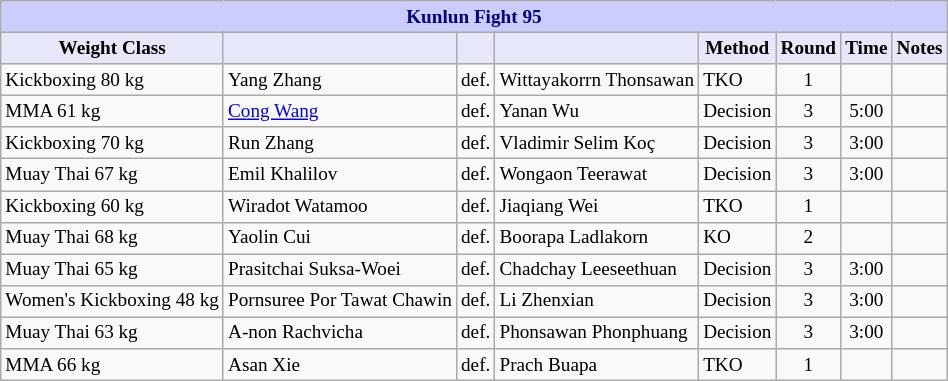<table class="wikitable" style="font-size: 80%;">
<tr>
<th colspan="8" style="background-color: #ccf; color: #000080; text-align: center;"><strong>Kunlun Fight 95</strong></th>
</tr>
<tr>
<th colspan="1" style="background-color: #E6E8FA; color: #000000; text-align: center;">Weight Class</th>
<th colspan="1" style="background-color: #E6E8FA; color: #000000; text-align: center;"></th>
<th colspan="1" style="background-color: #E6E8FA; color: #000000; text-align: center;"></th>
<th colspan="1" style="background-color: #E6E8FA; color: #000000; text-align: center;"></th>
<th colspan="1" style="background-color: #E6E8FA; color: #000000; text-align: center;">Method</th>
<th colspan="1" style="background-color: #E6E8FA; color: #000000; text-align: center;">Round</th>
<th colspan="1" style="background-color: #E6E8FA; color: #000000; text-align: center;">Time</th>
<th colspan="1" style="background-color: #E6E8FA; color: #000000; text-align: center;">Notes</th>
</tr>
<tr>
<td>Kickboxing 80 kg</td>
<td> Yang Zhang</td>
<td align=center>def.</td>
<td> Wittayakorrn Thonsawan</td>
<td>TKO</td>
<td align=center>1</td>
<td align=center></td>
<td></td>
</tr>
<tr>
<td>MMA 61 kg</td>
<td> <a href='#'>Cong Wang</a></td>
<td align=center>def.</td>
<td> Yanan Wu</td>
<td>Decision</td>
<td align=center>3</td>
<td align=center>5:00</td>
<td></td>
</tr>
<tr>
<td>Kickboxing 70 kg</td>
<td> Run Zhang</td>
<td align=center>def.</td>
<td> Vladimir Selim Koç</td>
<td>Decision</td>
<td align=center>3</td>
<td align=center>3:00</td>
<td></td>
</tr>
<tr>
<td>Muay Thai 67 kg</td>
<td> Emil Khalilov</td>
<td align=center>def.</td>
<td> Wongaon Teerawat</td>
<td>Decision</td>
<td align=center>3</td>
<td align=center>3:00</td>
<td></td>
</tr>
<tr>
<td>Kickboxing 60 kg</td>
<td> Wiradot Watamoo</td>
<td align=center>def.</td>
<td> Jiaqiang Wei</td>
<td>TKO</td>
<td align=center>1</td>
<td align=center></td>
<td></td>
</tr>
<tr>
<td>Muay Thai 68 kg</td>
<td> Yaolin Cui</td>
<td align=center>def.</td>
<td> Boorapa Ladlakorn</td>
<td>KO</td>
<td align=center>2</td>
<td align=center></td>
<td></td>
</tr>
<tr>
<td>Muay Thai 65 kg</td>
<td> Prasitchai Suksa-Woei</td>
<td align=center>def.</td>
<td> Chadchay Leeseethuan</td>
<td>Decision</td>
<td align=center>3</td>
<td align=center>3:00</td>
<td></td>
</tr>
<tr>
<td>Women's Kickboxing 48 kg</td>
<td> Pornsuree Por Tawat Chawin</td>
<td align=center>def.</td>
<td> Li Zhenxian</td>
<td>Decision</td>
<td align=center>3</td>
<td align=center>3:00</td>
<td></td>
</tr>
<tr>
<td>Muay Thai 63 kg</td>
<td> A-non Rachvicha</td>
<td align=center>def.</td>
<td> Phonsawan Phonphuang</td>
<td>Decision</td>
<td align=center>3</td>
<td align=center>3:00</td>
<td></td>
</tr>
<tr>
<td>MMA 66 kg</td>
<td> Asan Xie</td>
<td align=center>def.</td>
<td> Prach Buapa</td>
<td>TKO</td>
<td align=center>1</td>
<td align=center></td>
<td></td>
</tr>
</table>
